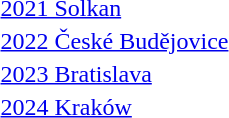<table>
<tr>
<td><a href='#'>2021 Solkan</a></td>
<td></td>
<td></td>
<td></td>
</tr>
<tr>
<td><a href='#'>2022 České Budějovice</a></td>
<td></td>
<td></td>
<td></td>
</tr>
<tr>
<td><a href='#'>2023 Bratislava</a></td>
<td></td>
<td></td>
<td></td>
</tr>
<tr>
<td><a href='#'>2024 Kraków</a></td>
<td></td>
<td></td>
<td></td>
</tr>
</table>
